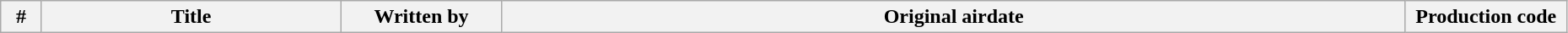<table class="wikitable plainrowheaders" style="width:98%;">
<tr>
<th width=25>#</th>
<th>Title</th>
<th width="120">Written by</th>
<th>Original airdate</th>
<th width="120">Production code<br>











</th>
</tr>
</table>
